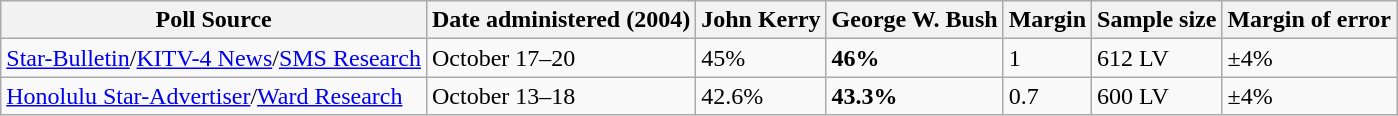<table class="wikitable">
<tr>
<th>Poll Source</th>
<th>Date administered (2004)</th>
<th>John Kerry</th>
<th>George W. Bush</th>
<th>Margin</th>
<th>Sample size</th>
<th>Margin of error</th>
</tr>
<tr>
<td><a href='#'>Star-Bulletin</a>/<a href='#'>KITV-4 News</a>/<a href='#'>SMS Research</a></td>
<td>October 17–20</td>
<td>45%</td>
<td><strong>46%</strong></td>
<td>1</td>
<td>612 LV</td>
<td>±4%</td>
</tr>
<tr>
<td><a href='#'>Honolulu Star-Advertiser</a>/<a href='#'>Ward Research</a></td>
<td>October 13–18</td>
<td>42.6%</td>
<td><strong>43.3%</strong></td>
<td>0.7</td>
<td>600 LV</td>
<td>±4%</td>
</tr>
</table>
